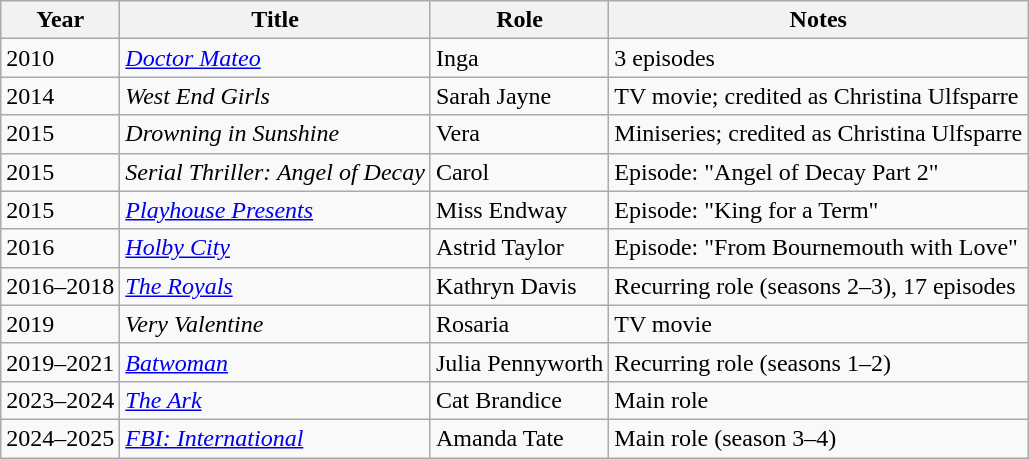<table class="wikitable sortable">
<tr>
<th>Year</th>
<th>Title</th>
<th>Role</th>
<th class="unsortable">Notes</th>
</tr>
<tr>
<td>2010</td>
<td><em><a href='#'>Doctor Mateo</a></em></td>
<td>Inga</td>
<td>3 episodes</td>
</tr>
<tr>
<td>2014</td>
<td><em>West End Girls</em></td>
<td>Sarah Jayne</td>
<td>TV movie; credited as Christina Ulfsparre</td>
</tr>
<tr>
<td>2015</td>
<td><em>Drowning in Sunshine</em></td>
<td>Vera</td>
<td>Miniseries; credited as Christina Ulfsparre</td>
</tr>
<tr>
<td>2015</td>
<td><em>Serial Thriller: Angel of Decay</em></td>
<td>Carol</td>
<td>Episode: "Angel of Decay Part 2"</td>
</tr>
<tr>
<td>2015</td>
<td><em><a href='#'>Playhouse Presents</a></em></td>
<td>Miss Endway</td>
<td>Episode: "King for a Term"</td>
</tr>
<tr>
<td>2016</td>
<td><em><a href='#'>Holby City</a></em></td>
<td>Astrid Taylor</td>
<td>Episode: "From Bournemouth with Love"</td>
</tr>
<tr>
<td>2016–2018</td>
<td><em><a href='#'>The Royals</a></em></td>
<td>Kathryn Davis</td>
<td>Recurring role (seasons 2–3), 17 episodes</td>
</tr>
<tr>
<td>2019</td>
<td><em>Very Valentine</em></td>
<td>Rosaria</td>
<td>TV movie</td>
</tr>
<tr>
<td>2019–2021</td>
<td><em><a href='#'>Batwoman</a></em></td>
<td>Julia Pennyworth</td>
<td>Recurring role (seasons 1–2)</td>
</tr>
<tr>
<td>2023–2024</td>
<td><em><a href='#'>The Ark</a></em></td>
<td>Cat Brandice</td>
<td>Main role</td>
</tr>
<tr>
<td>2024–2025</td>
<td><em><a href='#'>FBI: International</a></em></td>
<td>Amanda Tate</td>
<td>Main role (season 3–4)</td>
</tr>
</table>
